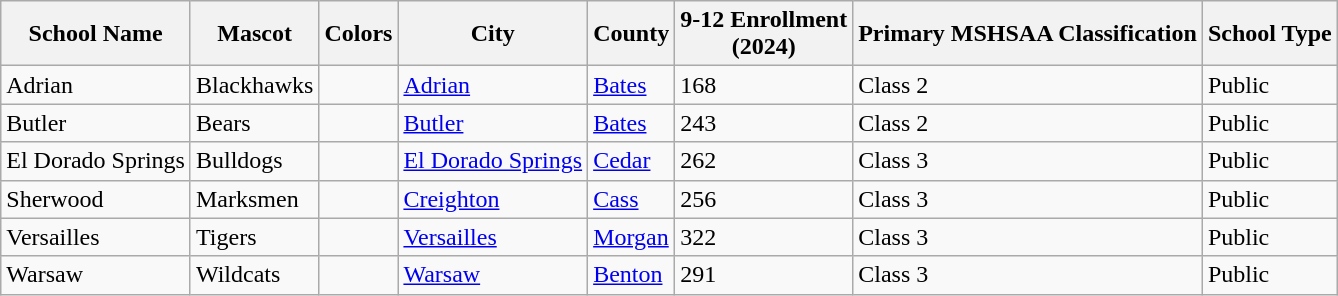<table class="wikitable">
<tr>
<th>School Name</th>
<th>Mascot</th>
<th>Colors</th>
<th>City</th>
<th>County</th>
<th>9-12 Enrollment<br>(2024)</th>
<th>Primary MSHSAA Classification</th>
<th>School Type</th>
</tr>
<tr>
<td>Adrian</td>
<td>Blackhawks</td>
<td> </td>
<td><a href='#'>Adrian</a></td>
<td><a href='#'>Bates</a></td>
<td>168</td>
<td>Class 2</td>
<td>Public</td>
</tr>
<tr>
<td>Butler</td>
<td>Bears</td>
<td> </td>
<td><a href='#'>Butler</a></td>
<td><a href='#'>Bates</a></td>
<td>243</td>
<td>Class 2</td>
<td>Public</td>
</tr>
<tr>
<td>El Dorado Springs</td>
<td>Bulldogs</td>
<td> </td>
<td><a href='#'>El Dorado Springs</a></td>
<td><a href='#'>Cedar</a></td>
<td>262</td>
<td>Class 3</td>
<td>Public</td>
</tr>
<tr>
<td>Sherwood</td>
<td>Marksmen</td>
<td> </td>
<td><a href='#'>Creighton</a></td>
<td><a href='#'>Cass</a></td>
<td>256</td>
<td>Class 3</td>
<td>Public</td>
</tr>
<tr>
<td>Versailles</td>
<td>Tigers</td>
<td> </td>
<td><a href='#'>Versailles</a></td>
<td><a href='#'>Morgan</a></td>
<td>322</td>
<td>Class 3</td>
<td>Public</td>
</tr>
<tr>
<td>Warsaw</td>
<td>Wildcats</td>
<td> </td>
<td><a href='#'>Warsaw</a></td>
<td><a href='#'>Benton</a></td>
<td>291</td>
<td>Class 3</td>
<td>Public</td>
</tr>
</table>
